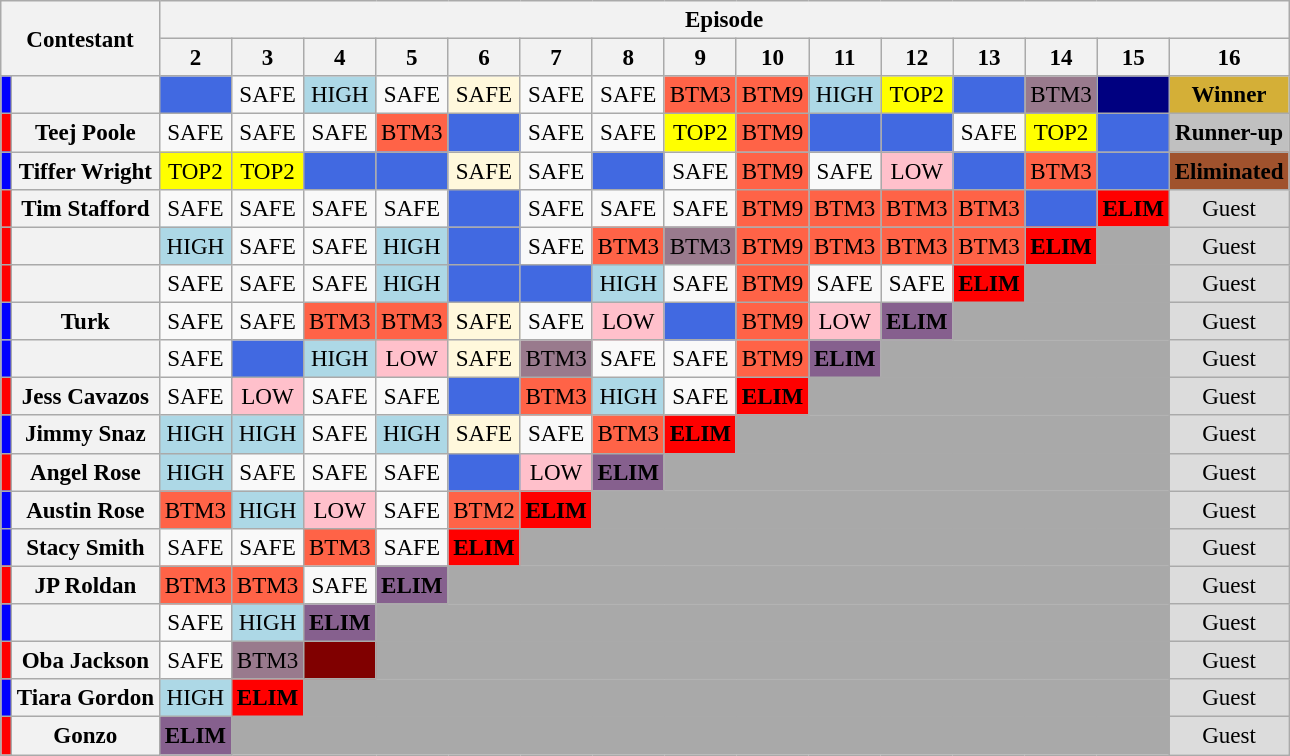<table class="wikitable" style="text-align:center;font-size:96%">
<tr>
<th rowspan=2 colspan=2>Contestant</th>
<th colspan=15>Episode</th>
</tr>
<tr>
<th>2</th>
<th>3</th>
<th>4</th>
<th>5</th>
<th>6</th>
<th>7</th>
<th>8</th>
<th>9</th>
<th>10</th>
<th>11</th>
<th>12</th>
<th>13</th>
<th>14</th>
<th>15</th>
<th>16</th>
</tr>
<tr>
<td style="background:blue"></td>
<th></th>
<td style="background:royalblue;"><strong></strong></td>
<td>SAFE</td>
<td style="background:lightblue;">HIGH</td>
<td>SAFE</td>
<td style="background:cornsilk;">SAFE</td>
<td>SAFE</td>
<td>SAFE</td>
<td style="background:tomato;">BTM3</td>
<td style="background:tomato;">BTM9</td>
<td style="background:lightblue;">HIGH</td>
<td style="background:yellow ;">TOP2</td>
<td style="background:royalblue;"><strong></strong></td>
<td style="background:#997A8D;">BTM3</td>
<td style="background:navy;"><strong></strong></td>
<td style="background: #D4AF37" nowrap><strong>Winner</strong></td>
</tr>
<tr>
<td style="background:red"></td>
<th>Teej Poole</th>
<td>SAFE</td>
<td>SAFE</td>
<td>SAFE</td>
<td style="background:tomato;">BTM3</td>
<td style="background:royalblue;"><strong></strong></td>
<td>SAFE</td>
<td>SAFE</td>
<td style="background:yellow ;">TOP2</td>
<td style="background:tomato;">BTM9</td>
<td style="background:royalblue;"><strong></strong></td>
<td style="background:royalblue;"><strong></strong></td>
<td>SAFE</td>
<td style="background:yellow ;">TOP2</td>
<td style="background:royalblue;"><strong></strong></td>
<td style="background:silver" nowrap><strong>Runner-up</strong></td>
</tr>
<tr>
<td style="background:blue"></td>
<th>Tiffer Wright</th>
<td style="background:yellow ;">TOP2</td>
<td style="background:yellow ;">TOP2</td>
<td style="background:royalblue;"><strong></strong></td>
<td style="background:royalblue;"><strong></strong></td>
<td style="background:cornsilk;">SAFE</td>
<td>SAFE</td>
<td style="background:royalblue;"><strong></strong></td>
<td>SAFE</td>
<td style="background:tomato;">BTM9</td>
<td>SAFE</td>
<td style="background:pink;">LOW</td>
<td style="background:royalblue;"><strong></strong></td>
<td style="background:tomato;">BTM3</td>
<td style="background:royalblue;"><strong></strong></td>
<td style="background:sienna;"><strong>Eliminated</strong></td>
</tr>
<tr>
<td style="background:red"></td>
<th>Tim Stafford</th>
<td>SAFE</td>
<td>SAFE</td>
<td>SAFE</td>
<td>SAFE</td>
<td style="background:royalblue;"><strong></strong></td>
<td>SAFE</td>
<td>SAFE</td>
<td>SAFE</td>
<td style="background:tomato;">BTM9</td>
<td style="background:tomato;">BTM3</td>
<td style="background:tomato;">BTM3</td>
<td style="background:tomato;">BTM3</td>
<td style="background:royalblue;"><strong></strong></td>
<td style="background:red;"><strong>ELIM</strong></td>
<td bgcolor="gainsboro">Guest</td>
</tr>
<tr>
<td style="background:red"></td>
<th></th>
<td style="background:lightblue">HIGH</td>
<td>SAFE</td>
<td>SAFE</td>
<td style="background:lightblue;">HIGH</td>
<td style="background:royalblue;"><strong></strong></td>
<td>SAFE</td>
<td style="background:tomato;">BTM3</td>
<td style="background:#997A8D;">BTM3</td>
<td style="background:tomato;">BTM9</td>
<td style="background:tomato;">BTM3</td>
<td style="background:tomato;">BTM3</td>
<td style="background:tomato;">BTM3</td>
<td style="background:red;"><strong>ELIM</strong></td>
<td bgcolor="darkgray" colspan="1"></td>
<td bgcolor="gainsboro">Guest</td>
</tr>
<tr>
<td style="background:red"></td>
<th></th>
<td>SAFE</td>
<td>SAFE</td>
<td>SAFE</td>
<td style="background:lightblue;">HIGH</td>
<td style="background:royalblue;"><strong></strong></td>
<td style="background:royalblue;"><strong></strong></td>
<td style="background:lightblue;">HIGH</td>
<td>SAFE</td>
<td style="background:tomato;">BTM9</td>
<td>SAFE</td>
<td>SAFE</td>
<td style="background:red;"><strong>ELIM</strong></td>
<td bgcolor="darkgray" colspan="2"></td>
<td bgcolor="gainsboro">Guest</td>
</tr>
<tr>
<td style="background:blue"></td>
<th>Turk</th>
<td>SAFE</td>
<td>SAFE</td>
<td style="background:tomato;">BTM3</td>
<td style="background:tomato;">BTM3</td>
<td style="background:cornsilk;">SAFE</td>
<td>SAFE</td>
<td style="background:pink;">LOW</td>
<td style="background:royalblue;"><strong></strong></td>
<td style="background:tomato;">BTM9</td>
<td style="background:pink;">LOW</td>
<td style="background:#86608E;"><strong>ELIM</strong></td>
<td bgcolor="darkgray" colspan="3"></td>
<td bgcolor="gainsboro">Guest</td>
</tr>
<tr>
<td style="background:blue"></td>
<th></th>
<td>SAFE</td>
<td style="background:royalblue;"><strong></strong></td>
<td style="background:lightblue;">HIGH</td>
<td style="background:pink;">LOW</td>
<td style="background:cornsilk;">SAFE</td>
<td style="background:#997A8D;">BTM3</td>
<td>SAFE</td>
<td>SAFE</td>
<td style="background:tomato;">BTM9</td>
<td style="background:#86608E;"><strong>ELIM</strong></td>
<td bgcolor="darkgray" colspan="4"></td>
<td bgcolor="gainsboro">Guest</td>
</tr>
<tr>
<td style="background:red"></td>
<th>Jess Cavazos</th>
<td>SAFE</td>
<td style="background:pink;">LOW</td>
<td>SAFE</td>
<td>SAFE</td>
<td style="background:royalblue;"><strong></strong></td>
<td style="background:tomato;">BTM3</td>
<td style="background:lightblue;">HIGH</td>
<td>SAFE</td>
<td style="background:red;"><strong>ELIM</strong></td>
<td bgcolor="darkgray" colspan="5"></td>
<td bgcolor="gainsboro">Guest</td>
</tr>
<tr>
<td style="background:blue"></td>
<th>Jimmy Snaz</th>
<td style="background:lightblue">HIGH</td>
<td style="background:lightblue">HIGH</td>
<td>SAFE</td>
<td style="background:lightblue;">HIGH</td>
<td style="background:cornsilk;">SAFE</td>
<td>SAFE</td>
<td style="background:tomato;">BTM3</td>
<td style="background:red;"><strong>ELIM</strong></td>
<td bgcolor="darkgray" colspan="6"></td>
<td bgcolor="gainsboro">Guest</td>
</tr>
<tr>
<td style="background:red"></td>
<th>Angel Rose</th>
<td style="background:lightblue">HIGH</td>
<td>SAFE</td>
<td>SAFE</td>
<td>SAFE</td>
<td style="background:royalblue;"><strong></strong></td>
<td style="background:pink;">LOW</td>
<td style="background:#86608E;"><strong>ELIM</strong></td>
<td bgcolor="darkgray" colspan="7"></td>
<td bgcolor="gainsboro">Guest</td>
</tr>
<tr>
<td style="background:blue"></td>
<th>Austin Rose</th>
<td style="background:tomato;">BTM3</td>
<td style="background:lightblue">HIGH</td>
<td style="background:pink;">LOW</td>
<td>SAFE</td>
<td style="background:tomato;">BTM2</td>
<td style="background:red;"><strong>ELIM</strong></td>
<td bgcolor="darkgray" colspan="8"></td>
<td bgcolor="gainsboro">Guest</td>
</tr>
<tr>
<td style="background:blue"></td>
<th>Stacy Smith</th>
<td>SAFE</td>
<td>SAFE</td>
<td style="background:tomato;">BTM3</td>
<td>SAFE</td>
<td style="background:red;"><strong>ELIM</strong></td>
<td bgcolor="darkgray" colspan="9"></td>
<td bgcolor="gainsboro">Guest</td>
</tr>
<tr>
<td style="background:red"></td>
<th>JP Roldan</th>
<td style="background:tomato;">BTM3</td>
<td style="background:tomato;">BTM3</td>
<td>SAFE</td>
<td style="background:#86608E;"><strong>ELIM</strong></td>
<td bgcolor="darkgray" colspan="10"></td>
<td bgcolor="gainsboro">Guest</td>
</tr>
<tr>
<td style="background:blue"></td>
<th></th>
<td>SAFE</td>
<td style="background:lightblue">HIGH</td>
<td style="background:#86608E;"><strong>ELIM</strong></td>
<td bgcolor="darkgray" colspan="11"></td>
<td bgcolor="gainsboro">Guest</td>
</tr>
<tr>
<td style="background:red"></td>
<th>Oba Jackson</th>
<td>SAFE</td>
<td style="background:#997A8D;">BTM3</td>
<td style="background:maroon;"><strong></strong></td>
<td bgcolor="darkgray" colspan="11"></td>
<td bgcolor="gainsboro">Guest</td>
</tr>
<tr>
<td style="background:blue"></td>
<th>Tiara Gordon</th>
<td style="background:lightblue">HIGH</td>
<td style="background:red;"><strong>ELIM</strong></td>
<td bgcolor="darkgray" colspan="12"></td>
<td bgcolor="gainsboro">Guest</td>
</tr>
<tr>
<td style="background:red"></td>
<th>Gonzo</th>
<td style="background:#86608E;"><strong>ELIM</strong></td>
<td bgcolor="darkgray" colspan="13"></td>
<td bgcolor="gainsboro">Guest</td>
</tr>
</table>
